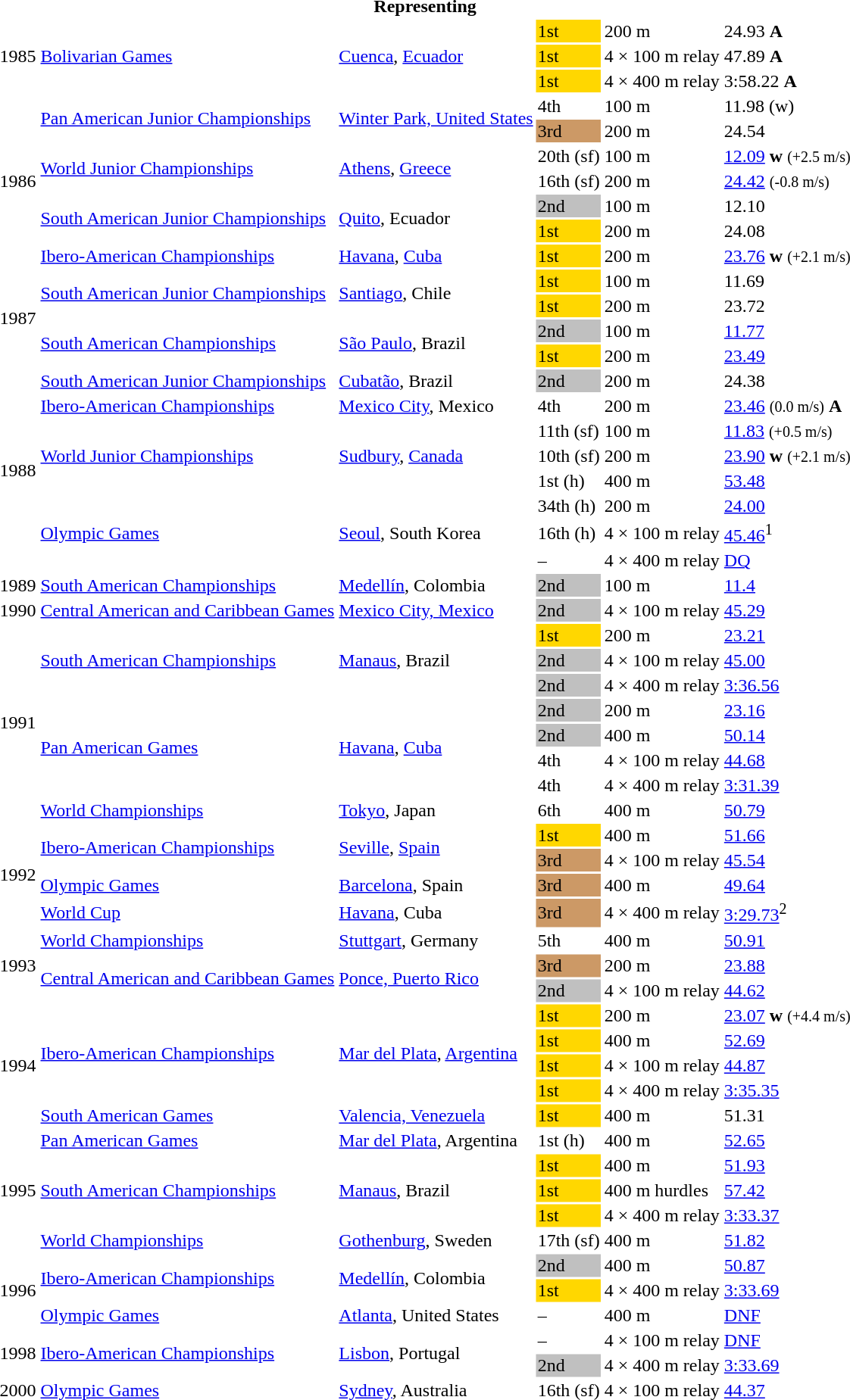<table>
<tr>
<th colspan="6">Representing </th>
</tr>
<tr>
<td rowspan=3>1985</td>
<td rowspan=3><a href='#'>Bolivarian Games</a></td>
<td rowspan=3><a href='#'>Cuenca</a>, <a href='#'>Ecuador</a></td>
<td bgcolor=gold>1st</td>
<td>200 m</td>
<td>24.93 <strong>A</strong></td>
</tr>
<tr>
<td bgcolor=gold>1st</td>
<td>4 × 100 m relay</td>
<td>47.89 <strong>A</strong></td>
</tr>
<tr>
<td bgcolor=gold>1st</td>
<td>4 × 400 m relay</td>
<td>3:58.22 <strong>A</strong></td>
</tr>
<tr>
<td rowspan=7>1986</td>
<td rowspan=2><a href='#'>Pan American Junior Championships</a></td>
<td rowspan=2><a href='#'>Winter Park, United States</a></td>
<td>4th</td>
<td>100 m</td>
<td>11.98 (w)</td>
</tr>
<tr>
<td bgcolor=cc9966>3rd</td>
<td>200 m</td>
<td>24.54</td>
</tr>
<tr>
<td rowspan=2><a href='#'>World Junior Championships</a></td>
<td rowspan=2><a href='#'>Athens</a>, <a href='#'>Greece</a></td>
<td>20th (sf)</td>
<td>100 m</td>
<td><a href='#'>12.09</a> <strong>w</strong> <small>(+2.5 m/s)</small></td>
</tr>
<tr>
<td>16th (sf)</td>
<td>200 m</td>
<td><a href='#'>24.42</a> <small>(-0.8 m/s)</small></td>
</tr>
<tr>
<td rowspan=2><a href='#'>South American Junior Championships</a></td>
<td rowspan=2><a href='#'>Quito</a>, Ecuador</td>
<td bgcolor=silver>2nd</td>
<td>100 m</td>
<td>12.10</td>
</tr>
<tr>
<td bgcolor=gold>1st</td>
<td>200 m</td>
<td>24.08</td>
</tr>
<tr>
<td><a href='#'>Ibero-American Championships</a></td>
<td><a href='#'>Havana</a>, <a href='#'>Cuba</a></td>
<td bgcolor=gold>1st</td>
<td>200 m</td>
<td><a href='#'>23.76</a> <strong>w</strong> <small>(+2.1 m/s)</small></td>
</tr>
<tr>
<td rowspan=4>1987</td>
<td rowspan=2><a href='#'>South American Junior Championships</a></td>
<td rowspan=2><a href='#'>Santiago</a>, Chile</td>
<td bgcolor=gold>1st</td>
<td>100 m</td>
<td>11.69</td>
</tr>
<tr>
<td bgcolor=gold>1st</td>
<td>200 m</td>
<td>23.72</td>
</tr>
<tr>
<td rowspan=2><a href='#'>South American Championships</a></td>
<td rowspan=2><a href='#'>São Paulo</a>, Brazil</td>
<td bgcolor=silver>2nd</td>
<td>100 m</td>
<td><a href='#'>11.77</a></td>
</tr>
<tr>
<td bgcolor=gold>1st</td>
<td>200 m</td>
<td><a href='#'>23.49</a></td>
</tr>
<tr>
<td rowspan=8>1988</td>
<td><a href='#'>South American Junior Championships</a></td>
<td><a href='#'>Cubatão</a>, Brazil</td>
<td bgcolor=silver>2nd</td>
<td>200 m</td>
<td>24.38</td>
</tr>
<tr>
<td><a href='#'>Ibero-American Championships</a></td>
<td><a href='#'>Mexico City</a>, Mexico</td>
<td>4th</td>
<td>200 m</td>
<td><a href='#'>23.46</a> <small>(0.0 m/s)</small> <strong>A</strong></td>
</tr>
<tr>
<td rowspan=3><a href='#'>World Junior Championships</a></td>
<td rowspan=3><a href='#'>Sudbury</a>, <a href='#'>Canada</a></td>
<td>11th (sf)</td>
<td>100 m</td>
<td><a href='#'>11.83</a> <small>(+0.5 m/s)</small></td>
</tr>
<tr>
<td>10th (sf)</td>
<td>200 m</td>
<td><a href='#'>23.90</a> <strong>w</strong> <small>(+2.1 m/s)</small></td>
</tr>
<tr>
<td>1st (h)</td>
<td>400 m</td>
<td><a href='#'>53.48</a></td>
</tr>
<tr>
<td rowspan=3><a href='#'>Olympic Games</a></td>
<td rowspan=3><a href='#'>Seoul</a>, South Korea</td>
<td>34th (h)</td>
<td>200 m</td>
<td><a href='#'>24.00</a></td>
</tr>
<tr>
<td>16th (h)</td>
<td>4 × 100 m relay</td>
<td><a href='#'>45.46</a><sup>1</sup></td>
</tr>
<tr>
<td>–</td>
<td>4 × 400 m relay</td>
<td><a href='#'>DQ</a></td>
</tr>
<tr>
<td>1989</td>
<td><a href='#'>South American Championships</a></td>
<td><a href='#'>Medellín</a>, Colombia</td>
<td bgcolor=silver>2nd</td>
<td>100 m</td>
<td><a href='#'>11.4</a></td>
</tr>
<tr>
<td>1990</td>
<td><a href='#'>Central American and Caribbean Games</a></td>
<td><a href='#'>Mexico City, Mexico</a></td>
<td bgcolor=silver>2nd</td>
<td>4 × 100 m relay</td>
<td><a href='#'>45.29</a></td>
</tr>
<tr>
<td rowspan=8>1991</td>
<td rowspan=3><a href='#'>South American Championships</a></td>
<td rowspan=3><a href='#'>Manaus</a>, Brazil</td>
<td bgcolor=gold>1st</td>
<td>200 m</td>
<td><a href='#'>23.21</a></td>
</tr>
<tr>
<td bgcolor=silver>2nd</td>
<td>4 × 100 m relay</td>
<td><a href='#'>45.00</a></td>
</tr>
<tr>
<td bgcolor=silver>2nd</td>
<td>4 × 400 m relay</td>
<td><a href='#'>3:36.56</a></td>
</tr>
<tr>
<td rowspan=4><a href='#'>Pan American Games</a></td>
<td rowspan=4><a href='#'>Havana</a>, <a href='#'>Cuba</a></td>
<td bgcolor=silver>2nd</td>
<td>200 m</td>
<td><a href='#'>23.16</a></td>
</tr>
<tr>
<td bgcolor=silver>2nd</td>
<td>400 m</td>
<td><a href='#'>50.14</a></td>
</tr>
<tr>
<td>4th</td>
<td>4 × 100 m relay</td>
<td><a href='#'>44.68</a></td>
</tr>
<tr>
<td>4th</td>
<td>4 × 400 m relay</td>
<td><a href='#'>3:31.39</a></td>
</tr>
<tr>
<td><a href='#'>World Championships</a></td>
<td><a href='#'>Tokyo</a>, Japan</td>
<td>6th</td>
<td>400 m</td>
<td><a href='#'>50.79</a></td>
</tr>
<tr>
<td rowspan=4>1992</td>
<td rowspan=2><a href='#'>Ibero-American Championships</a></td>
<td rowspan=2><a href='#'>Seville</a>, <a href='#'>Spain</a></td>
<td bgcolor=gold>1st</td>
<td>400 m</td>
<td><a href='#'>51.66</a></td>
</tr>
<tr>
<td bgcolor="cc9966">3rd</td>
<td>4 × 100 m relay</td>
<td><a href='#'>45.54</a></td>
</tr>
<tr>
<td><a href='#'>Olympic Games</a></td>
<td><a href='#'>Barcelona</a>, Spain</td>
<td bgcolor=cc9966>3rd</td>
<td>400 m</td>
<td><a href='#'>49.64</a></td>
</tr>
<tr>
<td><a href='#'>World Cup</a></td>
<td><a href='#'>Havana</a>, Cuba</td>
<td bgcolor=cc9966>3rd</td>
<td>4 × 400 m relay</td>
<td><a href='#'>3:29.73</a><sup>2</sup></td>
</tr>
<tr>
<td rowspan=3>1993</td>
<td><a href='#'>World Championships</a></td>
<td><a href='#'>Stuttgart</a>, Germany</td>
<td>5th</td>
<td>400 m</td>
<td><a href='#'>50.91</a></td>
</tr>
<tr>
<td rowspan=2><a href='#'>Central American and Caribbean Games</a></td>
<td rowspan=2><a href='#'>Ponce, Puerto Rico</a></td>
<td bgcolor=cc9966>3rd</td>
<td>200 m</td>
<td><a href='#'>23.88</a></td>
</tr>
<tr>
<td bgcolor=silver>2nd</td>
<td>4 × 100 m relay</td>
<td><a href='#'>44.62</a></td>
</tr>
<tr>
<td rowspan=5>1994</td>
<td rowspan=4><a href='#'>Ibero-American Championships</a></td>
<td rowspan=4><a href='#'>Mar del Plata</a>, <a href='#'>Argentina</a></td>
<td bgcolor=gold>1st</td>
<td>200 m</td>
<td><a href='#'>23.07</a> <strong>w</strong> <small>(+4.4 m/s)</small></td>
</tr>
<tr>
<td bgcolor=gold>1st</td>
<td>400 m</td>
<td><a href='#'>52.69</a></td>
</tr>
<tr>
<td bgcolor=gold>1st</td>
<td>4 × 100 m relay</td>
<td><a href='#'>44.87</a></td>
</tr>
<tr>
<td bgcolor=gold>1st</td>
<td>4 × 400 m relay</td>
<td><a href='#'>3:35.35</a></td>
</tr>
<tr>
<td><a href='#'>South American Games</a></td>
<td><a href='#'>Valencia, Venezuela</a></td>
<td bgcolor=gold>1st</td>
<td>400 m</td>
<td>51.31</td>
</tr>
<tr>
<td rowspan=5>1995</td>
<td><a href='#'>Pan American Games</a></td>
<td><a href='#'>Mar del Plata</a>, Argentina</td>
<td>1st (h)</td>
<td>400 m</td>
<td><a href='#'>52.65</a></td>
</tr>
<tr>
<td rowspan=3><a href='#'>South American Championships</a></td>
<td rowspan=3><a href='#'>Manaus</a>, Brazil</td>
<td bgcolor=gold>1st</td>
<td>400 m</td>
<td><a href='#'>51.93</a></td>
</tr>
<tr>
<td bgcolor=gold>1st</td>
<td>400 m hurdles</td>
<td><a href='#'>57.42</a></td>
</tr>
<tr>
<td bgcolor=gold>1st</td>
<td>4 × 400 m relay</td>
<td><a href='#'>3:33.37</a></td>
</tr>
<tr>
<td><a href='#'>World Championships</a></td>
<td><a href='#'>Gothenburg</a>, Sweden</td>
<td>17th (sf)</td>
<td>400 m</td>
<td><a href='#'>51.82</a></td>
</tr>
<tr>
<td rowspan=3>1996</td>
<td rowspan=2><a href='#'>Ibero-American Championships</a></td>
<td rowspan=2><a href='#'>Medellín</a>, Colombia</td>
<td bgcolor=silver>2nd</td>
<td>400 m</td>
<td><a href='#'>50.87</a></td>
</tr>
<tr>
<td bgcolor=gold>1st</td>
<td>4 × 400 m relay</td>
<td><a href='#'>3:33.69</a></td>
</tr>
<tr>
<td><a href='#'>Olympic Games</a></td>
<td><a href='#'>Atlanta</a>, United States</td>
<td>–</td>
<td>400 m</td>
<td><a href='#'>DNF</a></td>
</tr>
<tr>
<td rowspan=2>1998</td>
<td rowspan=2><a href='#'>Ibero-American Championships</a></td>
<td rowspan=2><a href='#'>Lisbon</a>, Portugal</td>
<td>–</td>
<td>4 × 100 m relay</td>
<td><a href='#'>DNF</a></td>
</tr>
<tr>
<td bgcolor=silver>2nd</td>
<td>4 × 400 m relay</td>
<td><a href='#'>3:33.69</a></td>
</tr>
<tr>
<td>2000</td>
<td><a href='#'>Olympic Games</a></td>
<td><a href='#'>Sydney</a>, Australia</td>
<td>16th (sf)</td>
<td>4 × 100 m relay</td>
<td><a href='#'>44.37</a></td>
</tr>
</table>
